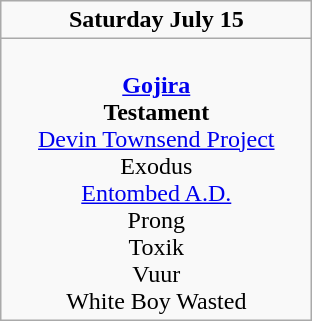<table class="wikitable">
<tr>
<td colspan="3" align="center"><strong>Saturday July 15</strong></td>
</tr>
<tr>
<td valign="top" align="center" width=200><br><strong><a href='#'>Gojira</a></strong>
<br><strong>Testament</strong>
<br><a href='#'>Devin Townsend Project</a>
<br>Exodus
<br><a href='#'>Entombed A.D.</a>
<br>Prong
<br>Toxik
<br>Vuur
<br>White Boy Wasted</td>
</tr>
</table>
